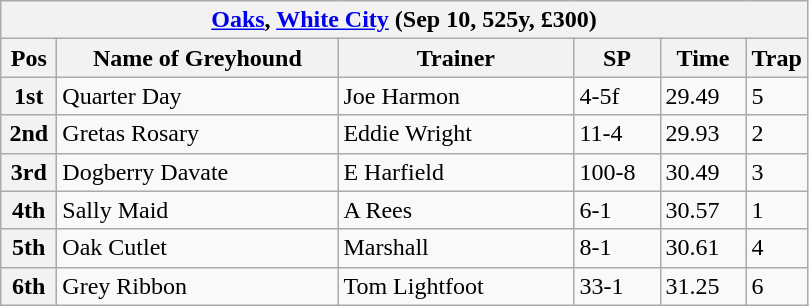<table class="wikitable">
<tr>
<th colspan="6"><a href='#'>Oaks</a>, <a href='#'>White City</a> (Sep 10, 525y, £300)</th>
</tr>
<tr>
<th width=30>Pos</th>
<th width=180>Name of Greyhound</th>
<th width=150>Trainer</th>
<th width=50>SP</th>
<th width=50>Time</th>
<th width=30>Trap</th>
</tr>
<tr>
<th>1st</th>
<td>Quarter Day</td>
<td>Joe Harmon</td>
<td>4-5f</td>
<td>29.49</td>
<td>5</td>
</tr>
<tr>
<th>2nd</th>
<td>Gretas Rosary</td>
<td>Eddie Wright</td>
<td>11-4</td>
<td>29.93</td>
<td>2</td>
</tr>
<tr>
<th>3rd</th>
<td>Dogberry Davate</td>
<td>E Harfield</td>
<td>100-8</td>
<td>30.49</td>
<td>3</td>
</tr>
<tr>
<th>4th</th>
<td>Sally Maid</td>
<td>A Rees</td>
<td>6-1</td>
<td>30.57</td>
<td>1</td>
</tr>
<tr>
<th>5th</th>
<td>Oak Cutlet</td>
<td>Marshall</td>
<td>8-1</td>
<td>30.61</td>
<td>4</td>
</tr>
<tr>
<th>6th</th>
<td>Grey Ribbon</td>
<td>Tom Lightfoot</td>
<td>33-1</td>
<td>31.25</td>
<td>6</td>
</tr>
</table>
